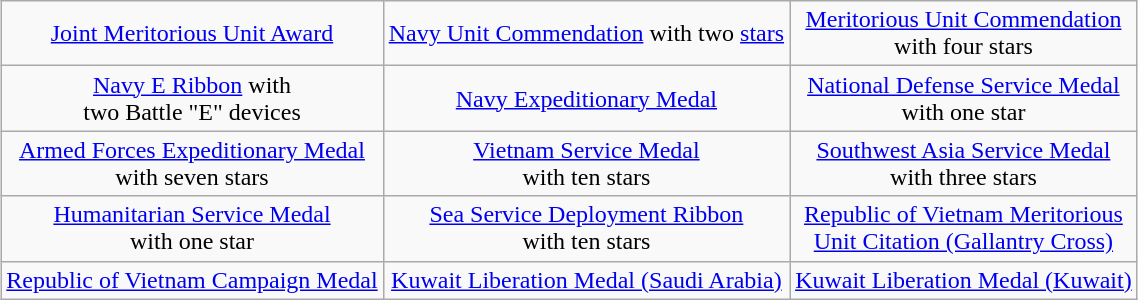<table class="wikitable" style="margin:1em auto; text-align:center;">
<tr>
<td><a href='#'>Joint Meritorious Unit Award</a></td>
<td><a href='#'>Navy Unit Commendation</a> with two <a href='#'>stars</a></td>
<td><a href='#'>Meritorious Unit Commendation</a><br>with four stars</td>
</tr>
<tr>
<td><a href='#'>Navy E Ribbon</a> with<br> two Battle "E" devices</td>
<td><a href='#'>Navy Expeditionary Medal</a></td>
<td><a href='#'>National Defense Service Medal</a><br>with one star</td>
</tr>
<tr>
<td><a href='#'>Armed Forces Expeditionary Medal</a><br>with seven stars</td>
<td><a href='#'>Vietnam Service Medal</a><br>with ten stars</td>
<td><a href='#'>Southwest Asia Service Medal</a><br>with three stars</td>
</tr>
<tr>
<td><a href='#'>Humanitarian Service Medal</a><br>with one star</td>
<td><a href='#'>Sea Service Deployment Ribbon</a><br>with ten stars</td>
<td><a href='#'>Republic of Vietnam Meritorious<br>Unit Citation (Gallantry Cross)</a></td>
</tr>
<tr>
<td><a href='#'>Republic of Vietnam Campaign Medal</a></td>
<td><a href='#'>Kuwait Liberation Medal (Saudi Arabia)</a></td>
<td><a href='#'>Kuwait Liberation Medal (Kuwait)</a></td>
</tr>
</table>
